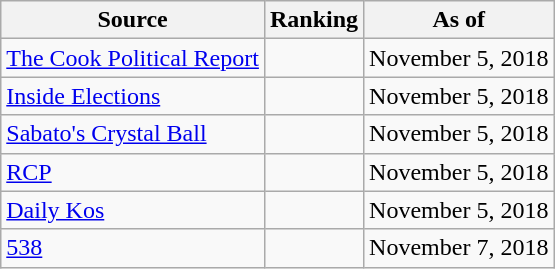<table class="wikitable" style="text-align:center">
<tr>
<th>Source</th>
<th>Ranking</th>
<th>As of</th>
</tr>
<tr>
<td align=left><a href='#'>The Cook Political Report</a></td>
<td></td>
<td>November 5, 2018</td>
</tr>
<tr>
<td align=left><a href='#'>Inside Elections</a></td>
<td></td>
<td>November 5, 2018</td>
</tr>
<tr>
<td align=left><a href='#'>Sabato's Crystal Ball</a></td>
<td></td>
<td>November 5, 2018</td>
</tr>
<tr>
<td align="left"><a href='#'>RCP</a></td>
<td></td>
<td>November 5, 2018</td>
</tr>
<tr>
<td align="left"><a href='#'>Daily Kos</a></td>
<td></td>
<td>November 5, 2018</td>
</tr>
<tr>
<td align="left"><a href='#'>538</a></td>
<td></td>
<td>November 7, 2018</td>
</tr>
</table>
